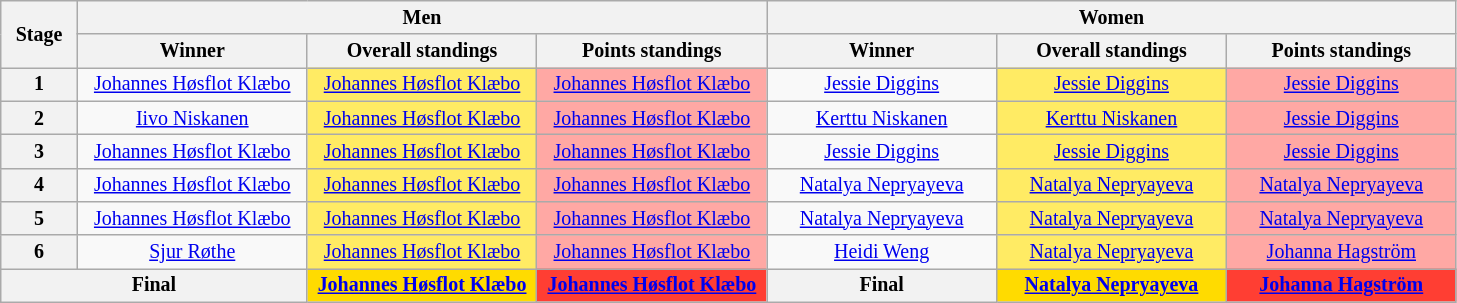<table class="wikitable" style="text-align: center; font-size:smaller">
<tr>
<th scope="col" style="width:5%;" rowspan="2">Stage</th>
<th scope="col" style="width:45%;" colspan="3">Men</th>
<th scope="col" style="width:45%;" colspan="3">Women</th>
</tr>
<tr>
<th scope="col" style="width:15%;">Winner</th>
<th scope="col" style="width:15%;">Overall standings<br></th>
<th scope="col" style="width:15%;">Points standings<br></th>
<th scope="col" style="width:15%;">Winner</th>
<th scope="col" style="width:15%;">Overall standings<br></th>
<th scope="col" style="width:15%;">Points standings<br></th>
</tr>
<tr>
<th scope="row">1</th>
<td><a href='#'>Johannes Høsflot Klæbo</a></td>
<td style="background:#FFEB64;"><a href='#'>Johannes Høsflot Klæbo</a></td>
<td style="background:#FFA8A4;"><a href='#'>Johannes Høsflot Klæbo</a></td>
<td><a href='#'>Jessie Diggins</a></td>
<td style="background:#FFEB64;"><a href='#'>Jessie Diggins</a></td>
<td style="background:#FFA8A4;"><a href='#'>Jessie Diggins</a></td>
</tr>
<tr>
<th scope="row">2</th>
<td><a href='#'>Iivo Niskanen</a></td>
<td style="background:#FFEB64;"><a href='#'>Johannes Høsflot Klæbo</a></td>
<td style="background:#FFA8A4;"><a href='#'>Johannes Høsflot Klæbo</a></td>
<td><a href='#'>Kerttu Niskanen</a></td>
<td style="background:#FFEB64;"><a href='#'>Kerttu Niskanen</a></td>
<td style="background:#FFA8A4;"><a href='#'>Jessie Diggins</a></td>
</tr>
<tr>
<th scope="row">3</th>
<td><a href='#'>Johannes Høsflot Klæbo</a></td>
<td style="background:#FFEB64;"><a href='#'>Johannes Høsflot Klæbo</a></td>
<td style="background:#FFA8A4;"><a href='#'>Johannes Høsflot Klæbo</a></td>
<td><a href='#'>Jessie Diggins</a></td>
<td style="background:#FFEB64;"><a href='#'>Jessie Diggins</a></td>
<td style="background:#FFA8A4;"><a href='#'>Jessie Diggins</a></td>
</tr>
<tr>
<th scope="row">4</th>
<td><a href='#'>Johannes Høsflot Klæbo</a></td>
<td style="background:#FFEB64;"><a href='#'>Johannes Høsflot Klæbo</a></td>
<td style="background:#FFA8A4;"><a href='#'>Johannes Høsflot Klæbo</a></td>
<td><a href='#'>Natalya Nepryayeva</a></td>
<td style="background:#FFEB64;"><a href='#'>Natalya Nepryayeva</a></td>
<td style="background:#FFA8A4;"><a href='#'>Natalya Nepryayeva</a></td>
</tr>
<tr>
<th scope="row">5</th>
<td><a href='#'>Johannes Høsflot Klæbo</a></td>
<td style="background:#FFEB64;"><a href='#'>Johannes Høsflot Klæbo</a></td>
<td style="background:#FFA8A4;"><a href='#'>Johannes Høsflot Klæbo</a></td>
<td><a href='#'>Natalya Nepryayeva</a></td>
<td style="background:#FFEB64;"><a href='#'>Natalya Nepryayeva</a></td>
<td style="background:#FFA8A4;"><a href='#'>Natalya Nepryayeva</a></td>
</tr>
<tr>
<th scope="row">6</th>
<td><a href='#'>Sjur Røthe</a></td>
<td style="background:#FFEB64;"><a href='#'>Johannes Høsflot Klæbo</a></td>
<td style="background:#FFA8A4;"><a href='#'>Johannes Høsflot Klæbo</a></td>
<td><a href='#'>Heidi Weng</a></td>
<td style="background:#FFEB64;"><a href='#'>Natalya Nepryayeva</a></td>
<td style="background:#FFA8A4;"><a href='#'>Johanna Hagström</a></td>
</tr>
<tr>
<th colspan="2">Final</th>
<td style="background:#FFDB00;"><strong><a href='#'>Johannes Høsflot Klæbo</a></strong></td>
<th style="background:#FF3E33;"><strong><a href='#'>Johannes Høsflot Klæbo</a></strong></th>
<th><strong>Final</strong></th>
<td style="background:#FFDB00;"><strong><a href='#'>Natalya Nepryayeva</a></strong></td>
<th style="background:#FF3E33;"><strong><a href='#'>Johanna Hagström</a></strong></th>
</tr>
</table>
